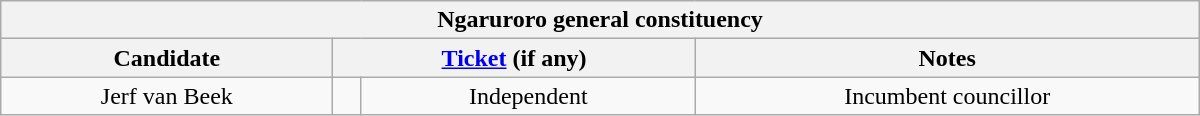<table class="wikitable" style="text-align: center; width:50em">
<tr>
<th colspan="4">Ngaruroro general constituency</th>
</tr>
<tr>
<th>Candidate</th>
<th colspan="2"><a href='#'>Ticket</a> (if any)</th>
<th>Notes</th>
</tr>
<tr>
<td>Jerf van Beek</td>
<td></td>
<td>Independent</td>
<td>Incumbent councillor</td>
</tr>
</table>
